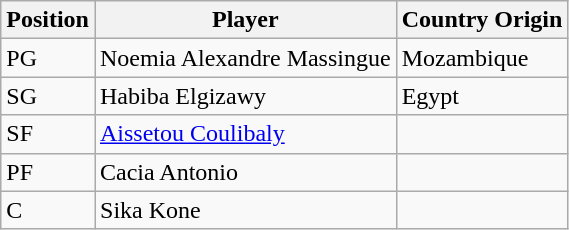<table class="wikitable">
<tr>
<th>Position</th>
<th>Player</th>
<th>Country Origin</th>
</tr>
<tr>
<td>PG</td>
<td>Noemia Alexandre Massingue</td>
<td> Mozambique</td>
</tr>
<tr>
<td>SG</td>
<td>Habiba Elgizawy</td>
<td> Egypt</td>
</tr>
<tr>
<td>SF</td>
<td><a href='#'>Aissetou Coulibaly</a></td>
<td></td>
</tr>
<tr>
<td>PF</td>
<td>Cacia Antonio</td>
<td></td>
</tr>
<tr>
<td>C</td>
<td>Sika Kone</td>
<td></td>
</tr>
</table>
